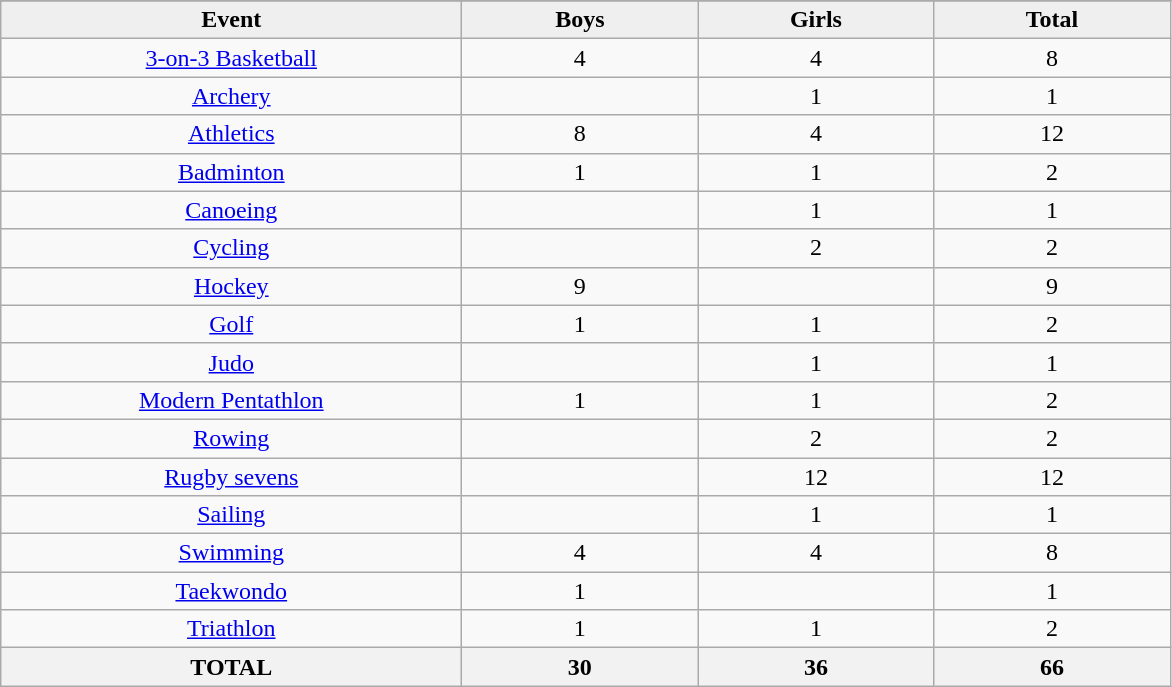<table class="wikitable sortable" border="2" style="text-align:center">
<tr>
</tr>
<tr bgcolor="#efefef">
<td width=300><strong>Event</strong></td>
<td width=150><strong>Boys</strong></td>
<td width=150><strong>Girls</strong></td>
<td width=150><strong>Total</strong></td>
</tr>
<tr align="center">
<td> <a href='#'>3-on-3 Basketball</a></td>
<td>4</td>
<td>4</td>
<td>8</td>
</tr>
<tr>
<td> <a href='#'>Archery</a></td>
<td></td>
<td>1</td>
<td>1</td>
</tr>
<tr>
<td> <a href='#'>Athletics</a></td>
<td>8</td>
<td>4</td>
<td>12</td>
</tr>
<tr>
<td> <a href='#'>Badminton</a></td>
<td>1</td>
<td>1</td>
<td>2</td>
</tr>
<tr>
<td> <a href='#'>Canoeing</a></td>
<td></td>
<td>1</td>
<td>1</td>
</tr>
<tr>
<td> <a href='#'>Cycling</a></td>
<td></td>
<td>2</td>
<td>2</td>
</tr>
<tr>
<td> <a href='#'>Hockey</a></td>
<td>9</td>
<td></td>
<td>9</td>
</tr>
<tr>
<td> <a href='#'>Golf</a></td>
<td>1</td>
<td>1</td>
<td>2</td>
</tr>
<tr>
<td> <a href='#'>Judo</a></td>
<td></td>
<td>1</td>
<td>1</td>
</tr>
<tr>
<td> <a href='#'>Modern Pentathlon</a></td>
<td>1</td>
<td>1</td>
<td>2</td>
</tr>
<tr>
<td> <a href='#'>Rowing</a></td>
<td></td>
<td>2</td>
<td>2</td>
</tr>
<tr>
<td> <a href='#'>Rugby sevens</a></td>
<td></td>
<td>12</td>
<td>12</td>
</tr>
<tr>
<td> <a href='#'>Sailing</a></td>
<td></td>
<td>1</td>
<td>1</td>
</tr>
<tr>
<td> <a href='#'>Swimming</a></td>
<td>4</td>
<td>4</td>
<td>8</td>
</tr>
<tr>
<td> <a href='#'>Taekwondo</a></td>
<td>1</td>
<td></td>
<td>1</td>
</tr>
<tr>
<td> <a href='#'>Triathlon</a></td>
<td>1</td>
<td>1</td>
<td>2</td>
</tr>
<tr align="center">
<th>TOTAL</th>
<th>30</th>
<th>36</th>
<th>66</th>
</tr>
</table>
